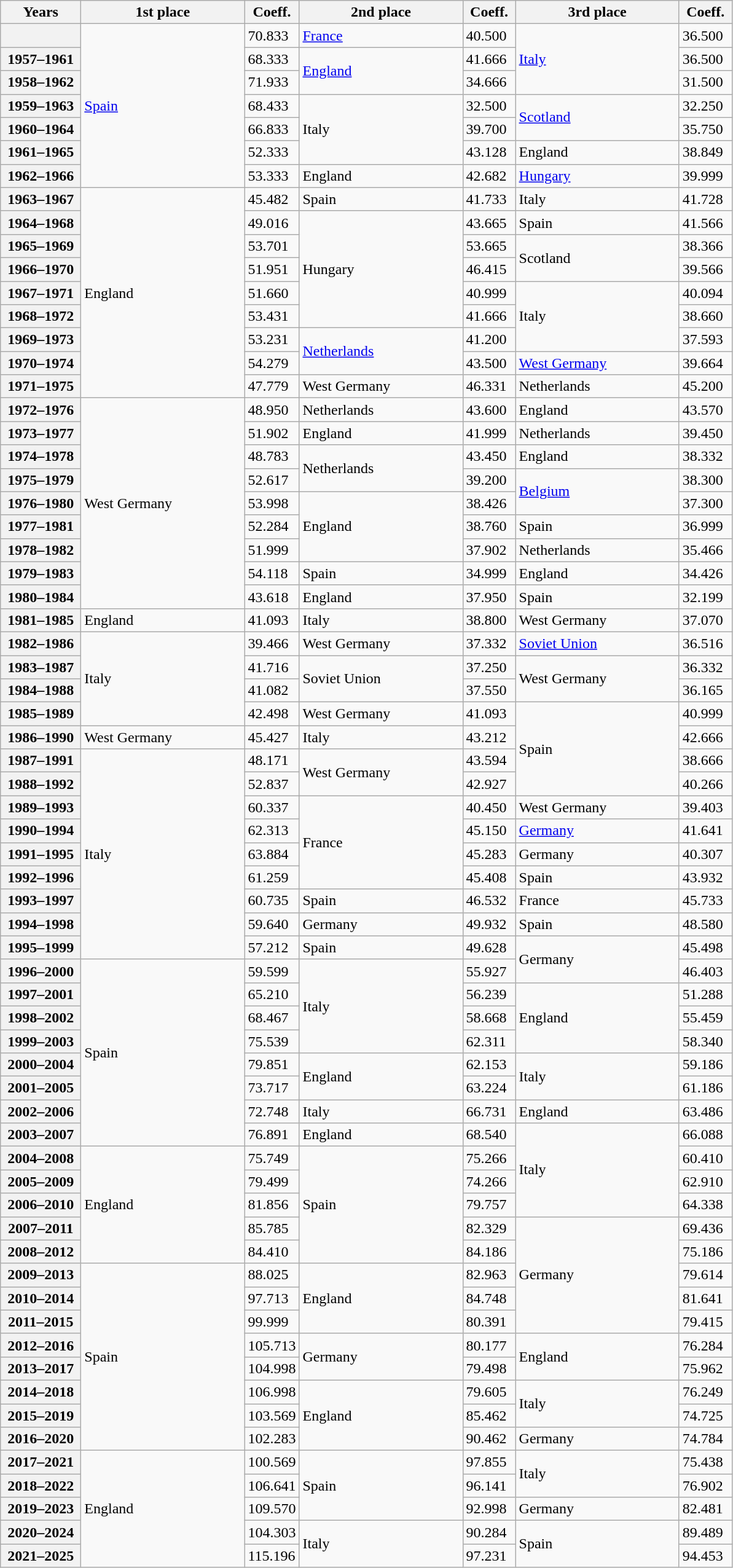<table class="wikitable">
<tr>
<th width=80px>Years</th>
<th width=170px>1st place</th>
<th width=50px>Coeff.</th>
<th width=170px>2nd place</th>
<th width=50px>Coeff.</th>
<th width=170px>3rd place</th>
<th width=50px>Coeff.</th>
</tr>
<tr>
<th></th>
<td rowspan=7> <a href='#'>Spain</a></td>
<td>70.833</td>
<td> <a href='#'>France</a></td>
<td>40.500</td>
<td rowspan=3> <a href='#'>Italy</a></td>
<td>36.500</td>
</tr>
<tr>
<th>1957–1961</th>
<td>68.333</td>
<td rowspan=2> <a href='#'>England</a></td>
<td>41.666</td>
<td>36.500</td>
</tr>
<tr>
<th>1958–1962</th>
<td>71.933</td>
<td>34.666</td>
<td>31.500</td>
</tr>
<tr>
<th>1959–1963</th>
<td>68.433</td>
<td rowspan=3> Italy</td>
<td>32.500</td>
<td rowspan=2> <a href='#'>Scotland</a></td>
<td>32.250</td>
</tr>
<tr>
<th>1960–1964</th>
<td>66.833</td>
<td>39.700</td>
<td>35.750</td>
</tr>
<tr>
<th>1961–1965</th>
<td>52.333</td>
<td>43.128</td>
<td> England</td>
<td>38.849</td>
</tr>
<tr>
<th>1962–1966</th>
<td>53.333</td>
<td> England</td>
<td>42.682</td>
<td> <a href='#'>Hungary</a></td>
<td>39.999</td>
</tr>
<tr>
<th>1963–1967</th>
<td rowspan=9> England</td>
<td>45.482</td>
<td> Spain</td>
<td>41.733</td>
<td> Italy</td>
<td>41.728</td>
</tr>
<tr>
<th>1964–1968</th>
<td>49.016</td>
<td rowspan=5> Hungary</td>
<td>43.665</td>
<td> Spain</td>
<td>41.566</td>
</tr>
<tr>
<th>1965–1969</th>
<td>53.701</td>
<td>53.665</td>
<td rowspan=2> Scotland</td>
<td>38.366</td>
</tr>
<tr>
<th>1966–1970</th>
<td>51.951</td>
<td>46.415</td>
<td>39.566</td>
</tr>
<tr>
<th>1967–1971</th>
<td>51.660</td>
<td>40.999</td>
<td rowspan=3> Italy</td>
<td>40.094</td>
</tr>
<tr>
<th>1968–1972</th>
<td>53.431</td>
<td>41.666</td>
<td>38.660</td>
</tr>
<tr>
<th>1969–1973</th>
<td>53.231</td>
<td rowspan=2> <a href='#'>Netherlands</a></td>
<td>41.200</td>
<td>37.593</td>
</tr>
<tr>
<th>1970–1974</th>
<td>54.279</td>
<td>43.500</td>
<td> <a href='#'>West Germany</a></td>
<td>39.664</td>
</tr>
<tr>
<th>1971–1975</th>
<td>47.779</td>
<td> West Germany</td>
<td>46.331</td>
<td> Netherlands</td>
<td>45.200</td>
</tr>
<tr>
<th>1972–1976</th>
<td rowspan=9> West Germany</td>
<td>48.950</td>
<td> Netherlands</td>
<td>43.600</td>
<td> England</td>
<td>43.570</td>
</tr>
<tr>
<th>1973–1977</th>
<td>51.902</td>
<td> England</td>
<td>41.999</td>
<td> Netherlands</td>
<td>39.450</td>
</tr>
<tr>
<th>1974–1978</th>
<td>48.783</td>
<td rowspan=2> Netherlands</td>
<td>43.450</td>
<td> England</td>
<td>38.332</td>
</tr>
<tr>
<th>1975–1979</th>
<td>52.617</td>
<td>39.200</td>
<td rowspan=2> <a href='#'>Belgium</a></td>
<td>38.300</td>
</tr>
<tr>
<th>1976–1980</th>
<td>53.998</td>
<td rowspan=3> England</td>
<td>38.426</td>
<td>37.300</td>
</tr>
<tr>
<th>1977–1981</th>
<td>52.284</td>
<td>38.760</td>
<td> Spain</td>
<td>36.999</td>
</tr>
<tr>
<th>1978–1982</th>
<td>51.999</td>
<td>37.902</td>
<td> Netherlands</td>
<td>35.466</td>
</tr>
<tr>
<th>1979–1983</th>
<td>54.118</td>
<td> Spain</td>
<td>34.999</td>
<td> England</td>
<td>34.426</td>
</tr>
<tr>
<th>1980–1984</th>
<td>43.618</td>
<td> England</td>
<td>37.950</td>
<td> Spain</td>
<td>32.199</td>
</tr>
<tr>
<th>1981–1985</th>
<td> England</td>
<td>41.093</td>
<td> Italy</td>
<td>38.800</td>
<td> West Germany</td>
<td>37.070</td>
</tr>
<tr>
<th>1982–1986</th>
<td rowspan=4> Italy</td>
<td>39.466</td>
<td> West Germany</td>
<td>37.332</td>
<td> <a href='#'>Soviet Union</a></td>
<td>36.516</td>
</tr>
<tr>
<th>1983–1987</th>
<td>41.716</td>
<td rowspan=2> Soviet Union</td>
<td>37.250</td>
<td rowspan=2> West Germany</td>
<td>36.332</td>
</tr>
<tr>
<th>1984–1988</th>
<td>41.082</td>
<td>37.550</td>
<td>36.165</td>
</tr>
<tr>
<th>1985–1989</th>
<td>42.498</td>
<td> West Germany</td>
<td>41.093</td>
<td rowspan=4> Spain</td>
<td>40.999</td>
</tr>
<tr>
<th>1986–1990</th>
<td> West Germany</td>
<td>45.427</td>
<td> Italy</td>
<td>43.212</td>
<td>42.666</td>
</tr>
<tr>
<th>1987–1991</th>
<td rowspan=9> Italy</td>
<td>48.171</td>
<td rowspan=2> West Germany</td>
<td>43.594</td>
<td>38.666</td>
</tr>
<tr>
<th>1988–1992</th>
<td>52.837</td>
<td>42.927</td>
<td>40.266</td>
</tr>
<tr>
<th>1989–1993</th>
<td>60.337</td>
<td rowspan=4> France</td>
<td>40.450</td>
<td> West Germany</td>
<td>39.403</td>
</tr>
<tr>
<th>1990–1994</th>
<td>62.313</td>
<td>45.150</td>
<td> <a href='#'>Germany</a></td>
<td>41.641</td>
</tr>
<tr>
<th>1991–1995</th>
<td>63.884</td>
<td>45.283</td>
<td> Germany</td>
<td>40.307</td>
</tr>
<tr>
<th>1992–1996</th>
<td>61.259</td>
<td>45.408</td>
<td> Spain</td>
<td>43.932</td>
</tr>
<tr>
<th>1993–1997</th>
<td>60.735</td>
<td> Spain</td>
<td>46.532</td>
<td> France</td>
<td>45.733</td>
</tr>
<tr>
<th>1994–1998</th>
<td>59.640</td>
<td> Germany</td>
<td>49.932</td>
<td> Spain</td>
<td>48.580</td>
</tr>
<tr>
<th>1995–1999</th>
<td>57.212</td>
<td> Spain</td>
<td>49.628</td>
<td rowspan=2> Germany</td>
<td>45.498</td>
</tr>
<tr>
<th>1996–2000</th>
<td rowspan=8> Spain</td>
<td>59.599</td>
<td rowspan=4> Italy</td>
<td>55.927</td>
<td>46.403</td>
</tr>
<tr>
<th>1997–2001</th>
<td>65.210</td>
<td>56.239</td>
<td rowspan=3> England</td>
<td>51.288</td>
</tr>
<tr>
<th>1998–2002</th>
<td>68.467</td>
<td>58.668</td>
<td>55.459</td>
</tr>
<tr>
<th>1999–2003</th>
<td>75.539</td>
<td>62.311</td>
<td>58.340</td>
</tr>
<tr>
<th>2000–2004</th>
<td>79.851</td>
<td rowspan=2> England</td>
<td>62.153</td>
<td rowspan=2> Italy</td>
<td>59.186</td>
</tr>
<tr>
<th>2001–2005</th>
<td>73.717</td>
<td>63.224</td>
<td>61.186</td>
</tr>
<tr>
<th>2002–2006</th>
<td>72.748</td>
<td> Italy</td>
<td>66.731</td>
<td> England</td>
<td>63.486</td>
</tr>
<tr>
<th>2003–2007</th>
<td>76.891</td>
<td> England</td>
<td>68.540</td>
<td rowspan=4> Italy</td>
<td>66.088</td>
</tr>
<tr>
<th>2004–2008</th>
<td rowspan=5> England</td>
<td>75.749</td>
<td rowspan=5> Spain</td>
<td>75.266</td>
<td>60.410</td>
</tr>
<tr>
<th>2005–2009</th>
<td>79.499</td>
<td>74.266</td>
<td>62.910</td>
</tr>
<tr>
<th>2006–2010</th>
<td>81.856</td>
<td>79.757</td>
<td>64.338</td>
</tr>
<tr>
<th>2007–2011</th>
<td>85.785</td>
<td>82.329</td>
<td rowspan=5> Germany</td>
<td>69.436</td>
</tr>
<tr>
<th>2008–2012</th>
<td>84.410</td>
<td>84.186</td>
<td>75.186</td>
</tr>
<tr>
<th>2009–2013</th>
<td rowspan=8> Spain</td>
<td>88.025</td>
<td rowspan=3> England</td>
<td>82.963</td>
<td>79.614</td>
</tr>
<tr>
<th>2010–2014</th>
<td>97.713</td>
<td>84.748</td>
<td>81.641</td>
</tr>
<tr>
<th>2011–2015</th>
<td>99.999</td>
<td>80.391</td>
<td>79.415</td>
</tr>
<tr>
<th>2012–2016</th>
<td>105.713</td>
<td rowspan=2> Germany</td>
<td>80.177</td>
<td rowspan=2> England</td>
<td>76.284</td>
</tr>
<tr>
<th>2013–2017</th>
<td>104.998</td>
<td>79.498</td>
<td>75.962</td>
</tr>
<tr>
<th>2014–2018</th>
<td>106.998</td>
<td rowspan=3> England</td>
<td>79.605</td>
<td rowspan=2> Italy</td>
<td>76.249</td>
</tr>
<tr>
<th>2015–2019</th>
<td>103.569</td>
<td>85.462</td>
<td>74.725</td>
</tr>
<tr>
<th>2016–2020</th>
<td>102.283</td>
<td>90.462</td>
<td> Germany</td>
<td>74.784</td>
</tr>
<tr>
<th>2017–2021</th>
<td rowspan=5> England</td>
<td>100.569</td>
<td rowspan=3> Spain</td>
<td>97.855</td>
<td rowspan=2> Italy</td>
<td>75.438</td>
</tr>
<tr>
<th>2018–2022</th>
<td>106.641</td>
<td>96.141</td>
<td>76.902</td>
</tr>
<tr>
<th>2019–2023</th>
<td>109.570</td>
<td>92.998</td>
<td> Germany</td>
<td>82.481</td>
</tr>
<tr>
<th>2020–2024</th>
<td>104.303</td>
<td rowspan=2> Italy</td>
<td>90.284</td>
<td rowspan=2> Spain</td>
<td>89.489</td>
</tr>
<tr>
<th>2021–2025</th>
<td>115.196</td>
<td>97.231</td>
<td>94.453</td>
</tr>
</table>
